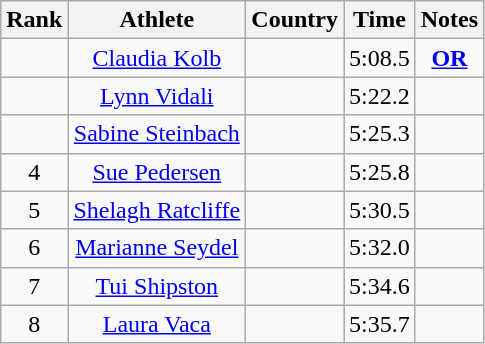<table class="wikitable sortable" style="text-align:center">
<tr>
<th>Rank</th>
<th>Athlete</th>
<th>Country</th>
<th>Time</th>
<th>Notes</th>
</tr>
<tr>
<td></td>
<td><a href='#'>Claudia Kolb</a></td>
<td align=left></td>
<td>5:08.5</td>
<td><strong><a href='#'>OR</a></strong></td>
</tr>
<tr>
<td></td>
<td><a href='#'>Lynn Vidali</a></td>
<td align=left></td>
<td>5:22.2</td>
<td><strong>  </strong></td>
</tr>
<tr>
<td></td>
<td><a href='#'>Sabine Steinbach</a></td>
<td align=left></td>
<td>5:25.3</td>
<td><strong> </strong></td>
</tr>
<tr>
<td>4</td>
<td><a href='#'>Sue Pedersen</a></td>
<td align=left></td>
<td>5:25.8</td>
<td><strong> </strong></td>
</tr>
<tr>
<td>5</td>
<td><a href='#'>Shelagh Ratcliffe</a></td>
<td align=left></td>
<td>5:30.5</td>
<td><strong> </strong></td>
</tr>
<tr>
<td>6</td>
<td><a href='#'>Marianne Seydel</a></td>
<td align=left></td>
<td>5:32.0</td>
<td><strong> </strong></td>
</tr>
<tr>
<td>7</td>
<td><a href='#'>Tui Shipston</a></td>
<td align=left></td>
<td>5:34.6</td>
<td><strong> </strong></td>
</tr>
<tr>
<td>8</td>
<td><a href='#'>Laura Vaca</a></td>
<td align=left></td>
<td>5:35.7</td>
<td><strong> </strong></td>
</tr>
</table>
